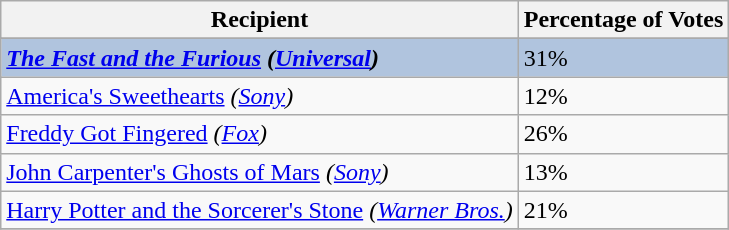<table class="wikitable sortable plainrowheaders" align="centre">
<tr>
<th>Recipient</th>
<th>Percentage of Votes</th>
</tr>
<tr>
</tr>
<tr style="background:#B0C4DE;">
<td><strong><em><a href='#'>The Fast and the Furious</a><em> (<a href='#'>Universal</a>)<strong></td>
<td></strong>31%<strong></td>
</tr>
<tr>
<td></em><a href='#'>America's Sweethearts</a><em> (<a href='#'>Sony</a>)</td>
<td>12%</td>
</tr>
<tr>
<td></em><a href='#'>Freddy Got Fingered</a><em> (<a href='#'>Fox</a>)</td>
<td>26%</td>
</tr>
<tr>
<td><a href='#'>John Carpenter's </em>Ghosts of Mars<em></a> (<a href='#'>Sony</a>)</td>
<td>13%</td>
</tr>
<tr>
<td></em><a href='#'>Harry Potter and the Sorcerer's Stone</a><em> (<a href='#'>Warner Bros.</a>)</td>
<td>21%</td>
</tr>
<tr>
</tr>
</table>
